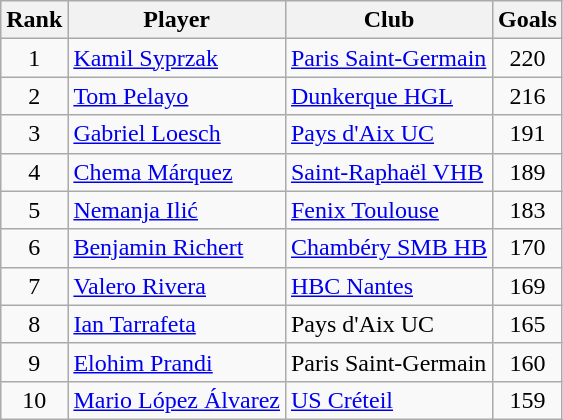<table class="wikitable sortable" style="text-align: center;">
<tr>
<th>Rank</th>
<th>Player</th>
<th>Club</th>
<th>Goals</th>
</tr>
<tr>
<td>1</td>
<td style="text-align: left;"> <a href='#'>Kamil Syprzak</a></td>
<td style="text-align: left;"><a href='#'>Paris Saint-Germain</a></td>
<td>220</td>
</tr>
<tr>
<td>2</td>
<td style="text-align: left;"> <a href='#'>Tom Pelayo</a></td>
<td style="text-align: left;"><a href='#'>Dunkerque HGL</a></td>
<td>216</td>
</tr>
<tr>
<td>3</td>
<td style="text-align: left;"> <a href='#'>Gabriel Loesch</a></td>
<td style="text-align: left;"><a href='#'>Pays d'Aix UC</a></td>
<td>191</td>
</tr>
<tr>
<td>4</td>
<td style="text-align: left;"> <a href='#'>Chema Márquez</a></td>
<td style="text-align: left;"><a href='#'>Saint-Raphaël VHB</a></td>
<td>189</td>
</tr>
<tr>
<td>5</td>
<td style="text-align: left;"> <a href='#'>Nemanja Ilić</a></td>
<td style="text-align: left;"><a href='#'>Fenix Toulouse</a></td>
<td>183</td>
</tr>
<tr>
<td>6</td>
<td style="text-align: left;"> <a href='#'>Benjamin Richert</a></td>
<td style="text-align: left;"><a href='#'>Chambéry SMB HB</a></td>
<td>170</td>
</tr>
<tr>
<td>7</td>
<td style="text-align: left;"> <a href='#'>Valero Rivera</a></td>
<td style="text-align: left;"><a href='#'>HBC Nantes</a></td>
<td>169</td>
</tr>
<tr>
<td>8</td>
<td style="text-align: left;"> <a href='#'>Ian Tarrafeta</a></td>
<td style="text-align: left;">Pays d'Aix UC</td>
<td>165</td>
</tr>
<tr>
<td>9</td>
<td style="text-align: left;"> <a href='#'>Elohim Prandi</a></td>
<td style="text-align: left;">Paris Saint-Germain</td>
<td>160</td>
</tr>
<tr>
<td>10</td>
<td style="text-align: left;"> <a href='#'>Mario López Álvarez</a></td>
<td style="text-align: left;"><a href='#'>US Créteil</a></td>
<td>159</td>
</tr>
</table>
